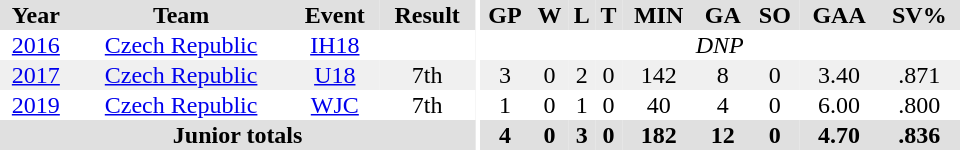<table border="0" cellpadding="1" cellspacing="0" ID="Table3" style="text-align:center; width:40em">
<tr ALIGN="center" bgcolor="#e0e0e0">
<th>Year</th>
<th>Team</th>
<th>Event</th>
<th>Result</th>
<th rowspan="99" bgcolor="#ffffff"></th>
<th>GP</th>
<th>W</th>
<th>L</th>
<th>T</th>
<th>MIN</th>
<th>GA</th>
<th>SO</th>
<th>GAA</th>
<th>SV%</th>
</tr>
<tr>
<td><a href='#'>2016</a></td>
<td><a href='#'>Czech Republic</a></td>
<td><a href='#'>IH18</a></td>
<td></td>
<td colspan="9"><em>DNP</em></td>
</tr>
<tr bgcolor="#f0f0f0">
<td><a href='#'>2017</a></td>
<td><a href='#'>Czech Republic</a></td>
<td><a href='#'>U18</a></td>
<td>7th</td>
<td>3</td>
<td>0</td>
<td>2</td>
<td>0</td>
<td>142</td>
<td>8</td>
<td>0</td>
<td>3.40</td>
<td>.871</td>
</tr>
<tr>
<td><a href='#'>2019</a></td>
<td><a href='#'>Czech Republic</a></td>
<td><a href='#'>WJC</a></td>
<td>7th</td>
<td>1</td>
<td>0</td>
<td>1</td>
<td>0</td>
<td>40</td>
<td>4</td>
<td>0</td>
<td>6.00</td>
<td>.800</td>
</tr>
<tr bgcolor="#e0e0e0">
<th colspan="4">Junior totals</th>
<th>4</th>
<th>0</th>
<th>3</th>
<th>0</th>
<th>182</th>
<th>12</th>
<th>0</th>
<th>4.70</th>
<th>.836</th>
</tr>
</table>
